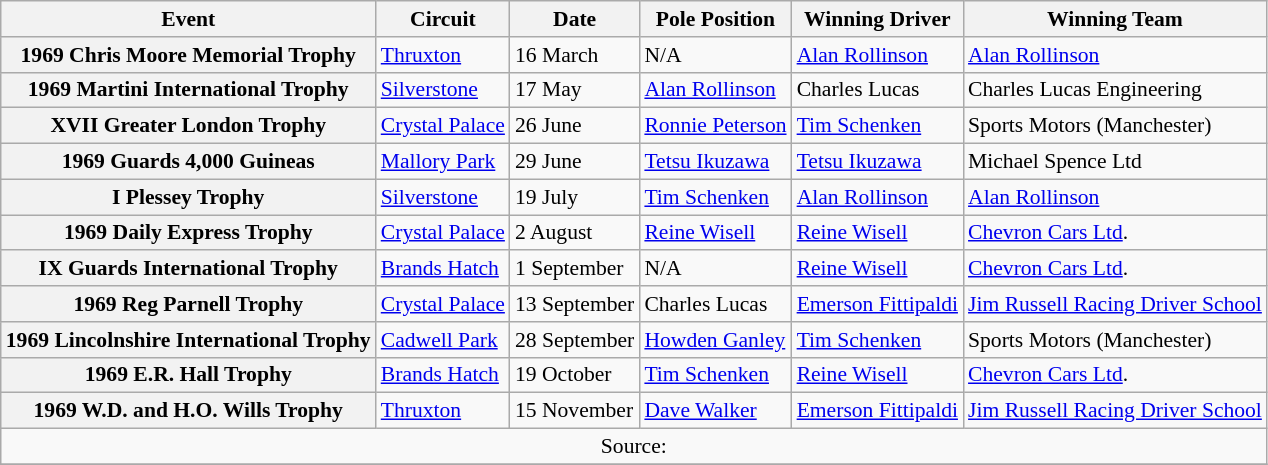<table class="wikitable" style="font-size: 90%;">
<tr>
<th>Event</th>
<th>Circuit</th>
<th>Date</th>
<th>Pole Position</th>
<th>Winning Driver</th>
<th>Winning Team</th>
</tr>
<tr>
<th>1969 Chris Moore Memorial Trophy</th>
<td> <a href='#'>Thruxton</a></td>
<td>16 March</td>
<td>N/A</td>
<td> <a href='#'>Alan Rollinson</a></td>
<td><a href='#'>Alan Rollinson</a></td>
</tr>
<tr>
<th>1969 Martini International Trophy</th>
<td> <a href='#'>Silverstone</a></td>
<td>17 May</td>
<td> <a href='#'>Alan Rollinson</a></td>
<td> Charles Lucas</td>
<td>Charles Lucas Engineering</td>
</tr>
<tr>
<th>XVII Greater London Trophy</th>
<td> <a href='#'>Crystal Palace</a></td>
<td>26 June</td>
<td> <a href='#'>Ronnie Peterson</a></td>
<td> <a href='#'>Tim Schenken</a></td>
<td>Sports Motors (Manchester)</td>
</tr>
<tr>
<th>1969 Guards 4,000 Guineas</th>
<td> <a href='#'>Mallory Park</a></td>
<td>29 June</td>
<td> <a href='#'>Tetsu Ikuzawa</a></td>
<td> <a href='#'>Tetsu Ikuzawa</a></td>
<td>Michael Spence Ltd</td>
</tr>
<tr>
<th>I Plessey Trophy</th>
<td> <a href='#'>Silverstone</a></td>
<td>19 July</td>
<td> <a href='#'>Tim Schenken</a></td>
<td> <a href='#'>Alan Rollinson</a></td>
<td><a href='#'>Alan Rollinson</a></td>
</tr>
<tr>
<th>1969 Daily Express Trophy</th>
<td> <a href='#'>Crystal Palace</a></td>
<td>2 August</td>
<td> <a href='#'>Reine Wisell</a></td>
<td> <a href='#'>Reine Wisell</a></td>
<td><a href='#'>Chevron Cars Ltd</a>.</td>
</tr>
<tr>
<th>IX Guards International Trophy</th>
<td> <a href='#'>Brands Hatch</a></td>
<td>1 September</td>
<td>N/A</td>
<td> <a href='#'>Reine Wisell</a></td>
<td><a href='#'>Chevron Cars Ltd</a>.</td>
</tr>
<tr>
<th>1969 Reg Parnell Trophy</th>
<td> <a href='#'>Crystal Palace</a></td>
<td>13 September</td>
<td> Charles Lucas</td>
<td> <a href='#'>Emerson Fittipaldi</a></td>
<td><a href='#'>Jim Russell Racing Driver School</a></td>
</tr>
<tr>
<th>1969 Lincolnshire International Trophy</th>
<td> <a href='#'>Cadwell Park</a></td>
<td>28 September</td>
<td> <a href='#'>Howden Ganley</a></td>
<td> <a href='#'>Tim Schenken</a></td>
<td>Sports Motors (Manchester)</td>
</tr>
<tr>
<th>1969 E.R. Hall Trophy</th>
<td> <a href='#'>Brands Hatch</a></td>
<td>19 October</td>
<td> <a href='#'>Tim Schenken</a></td>
<td> <a href='#'>Reine Wisell</a></td>
<td><a href='#'>Chevron Cars Ltd</a>.</td>
</tr>
<tr>
<th>1969 W.D. and H.O. Wills Trophy</th>
<td> <a href='#'>Thruxton</a></td>
<td>15 November</td>
<td> <a href='#'>Dave Walker</a></td>
<td> <a href='#'>Emerson Fittipaldi</a></td>
<td><a href='#'>Jim Russell Racing Driver School</a></td>
</tr>
<tr>
<td colspan=6 align=center>Source:</td>
</tr>
<tr>
</tr>
</table>
